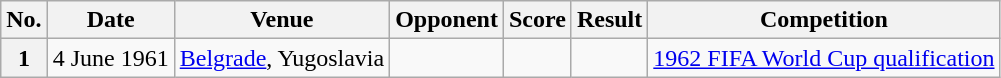<table class="wikitable plainrowheaders sortable">
<tr>
<th scope="col">No.</th>
<th scope="col" data-sort-type="date">Date</th>
<th scope="col">Venue</th>
<th scope="col">Opponent</th>
<th scope="col">Score</th>
<th scope="col">Result</th>
<th scope="col">Competition</th>
</tr>
<tr>
<th scope="row">1</th>
<td>4 June 1961</td>
<td><a href='#'>Belgrade</a>, Yugoslavia</td>
<td></td>
<td></td>
<td></td>
<td><a href='#'>1962 FIFA World Cup qualification</a></td>
</tr>
</table>
